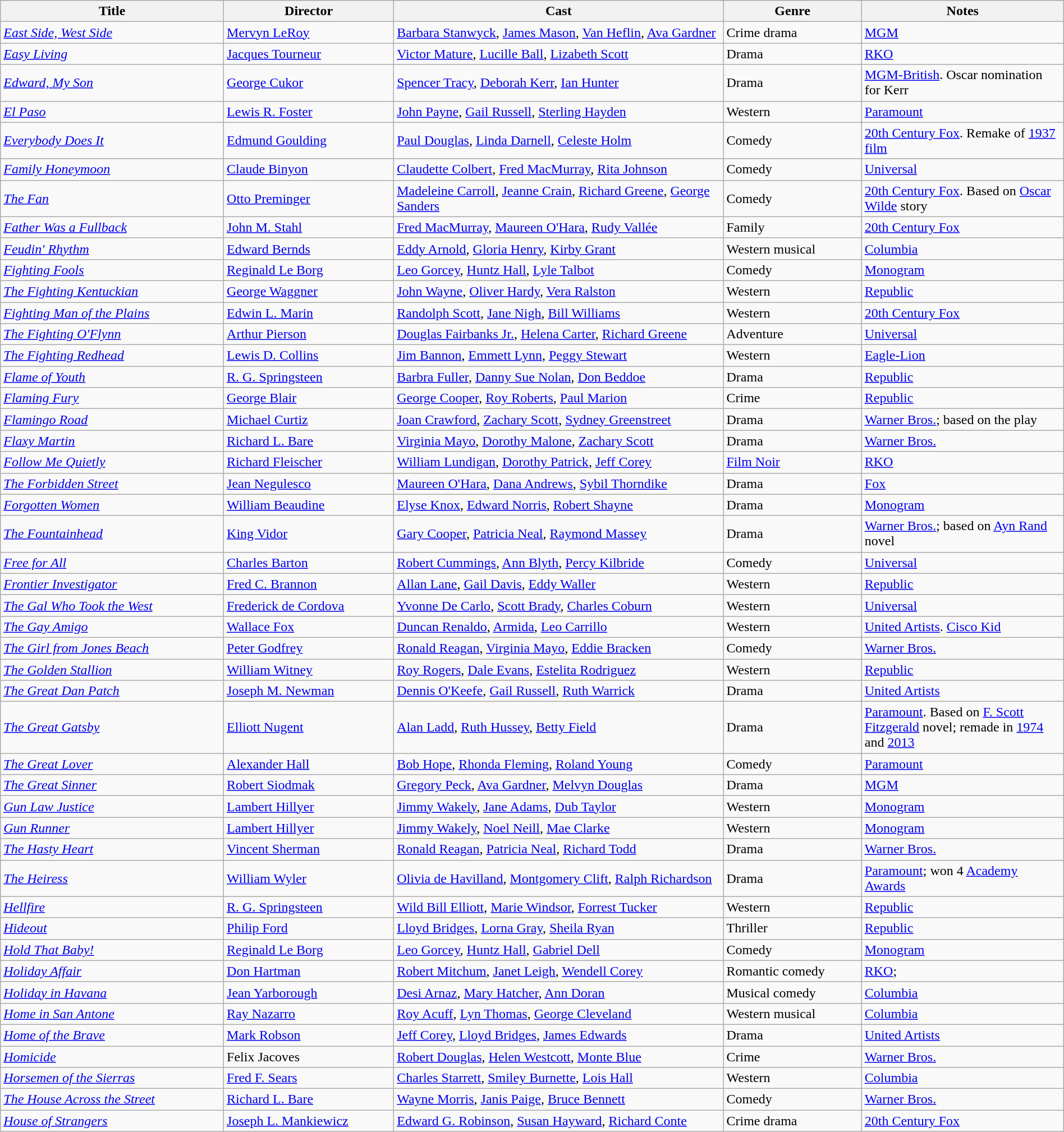<table class="wikitable" style="width:100%;">
<tr>
<th style="width:21%;">Title</th>
<th style="width:16%;">Director</th>
<th style="width:31%;">Cast</th>
<th style="width:13%;">Genre</th>
<th style="width:19%;">Notes</th>
</tr>
<tr>
<td><em><a href='#'>East Side, West Side</a></em></td>
<td><a href='#'>Mervyn LeRoy</a></td>
<td><a href='#'>Barbara Stanwyck</a>, <a href='#'>James Mason</a>, <a href='#'>Van Heflin</a>, <a href='#'>Ava Gardner</a></td>
<td>Crime drama</td>
<td><a href='#'>MGM</a></td>
</tr>
<tr>
<td><em><a href='#'>Easy Living</a></em></td>
<td><a href='#'>Jacques Tourneur</a></td>
<td><a href='#'>Victor Mature</a>, <a href='#'>Lucille Ball</a>, <a href='#'>Lizabeth Scott</a></td>
<td>Drama</td>
<td><a href='#'>RKO</a></td>
</tr>
<tr>
<td><em><a href='#'>Edward, My Son</a></em></td>
<td><a href='#'>George Cukor</a></td>
<td><a href='#'>Spencer Tracy</a>, <a href='#'>Deborah Kerr</a>, <a href='#'>Ian Hunter</a></td>
<td>Drama</td>
<td><a href='#'>MGM-British</a>. Oscar nomination for Kerr</td>
</tr>
<tr>
<td><em><a href='#'>El Paso</a></em></td>
<td><a href='#'>Lewis R. Foster</a></td>
<td><a href='#'>John Payne</a>, <a href='#'>Gail Russell</a>, <a href='#'>Sterling Hayden</a></td>
<td>Western</td>
<td><a href='#'>Paramount</a></td>
</tr>
<tr>
<td><em><a href='#'>Everybody Does It</a></em></td>
<td><a href='#'>Edmund Goulding</a></td>
<td><a href='#'>Paul Douglas</a>, <a href='#'>Linda Darnell</a>, <a href='#'>Celeste Holm</a></td>
<td>Comedy</td>
<td><a href='#'>20th Century Fox</a>. Remake of <a href='#'>1937 film</a></td>
</tr>
<tr>
<td><em><a href='#'>Family Honeymoon</a></em></td>
<td><a href='#'>Claude Binyon</a></td>
<td><a href='#'>Claudette Colbert</a>, <a href='#'>Fred MacMurray</a>, <a href='#'>Rita Johnson</a></td>
<td>Comedy</td>
<td><a href='#'>Universal</a></td>
</tr>
<tr>
<td><em><a href='#'>The Fan</a></em></td>
<td><a href='#'>Otto Preminger</a></td>
<td><a href='#'>Madeleine Carroll</a>, <a href='#'>Jeanne Crain</a>, <a href='#'>Richard Greene</a>, <a href='#'>George Sanders</a></td>
<td>Comedy</td>
<td><a href='#'>20th Century Fox</a>. Based on <a href='#'>Oscar Wilde</a> story</td>
</tr>
<tr>
<td><em><a href='#'>Father Was a Fullback</a></em></td>
<td><a href='#'>John M. Stahl</a></td>
<td><a href='#'>Fred MacMurray</a>, <a href='#'>Maureen O'Hara</a>, <a href='#'>Rudy Vallée</a></td>
<td>Family</td>
<td><a href='#'>20th Century Fox</a></td>
</tr>
<tr>
<td><em><a href='#'>Feudin' Rhythm</a></em></td>
<td><a href='#'>Edward Bernds</a></td>
<td><a href='#'>Eddy Arnold</a>, <a href='#'>Gloria Henry</a>, <a href='#'>Kirby Grant</a></td>
<td>Western musical</td>
<td><a href='#'>Columbia</a></td>
</tr>
<tr>
<td><em><a href='#'>Fighting Fools</a></em></td>
<td><a href='#'>Reginald Le Borg</a></td>
<td><a href='#'>Leo Gorcey</a>, <a href='#'>Huntz Hall</a>, <a href='#'>Lyle Talbot</a></td>
<td>Comedy</td>
<td><a href='#'>Monogram</a></td>
</tr>
<tr>
<td><em><a href='#'>The Fighting Kentuckian</a></em></td>
<td><a href='#'>George Waggner</a></td>
<td><a href='#'>John Wayne</a>, <a href='#'>Oliver Hardy</a>, <a href='#'>Vera Ralston</a></td>
<td>Western</td>
<td><a href='#'>Republic</a></td>
</tr>
<tr>
<td><em><a href='#'>Fighting Man of the Plains</a></em></td>
<td><a href='#'>Edwin L. Marin</a></td>
<td><a href='#'>Randolph Scott</a>, <a href='#'>Jane Nigh</a>, <a href='#'>Bill Williams</a></td>
<td>Western</td>
<td><a href='#'>20th Century Fox</a></td>
</tr>
<tr>
<td><em><a href='#'>The Fighting O'Flynn</a></em></td>
<td><a href='#'>Arthur Pierson</a></td>
<td><a href='#'>Douglas Fairbanks Jr.</a>, <a href='#'>Helena Carter</a>, <a href='#'>Richard Greene</a></td>
<td>Adventure</td>
<td><a href='#'>Universal</a></td>
</tr>
<tr>
<td><em><a href='#'>The Fighting Redhead</a></em></td>
<td><a href='#'>Lewis D. Collins</a></td>
<td><a href='#'>Jim Bannon</a>, <a href='#'>Emmett Lynn</a>, <a href='#'>Peggy Stewart</a></td>
<td>Western</td>
<td><a href='#'>Eagle-Lion</a></td>
</tr>
<tr>
<td><em><a href='#'>Flame of Youth</a></em></td>
<td><a href='#'>R. G. Springsteen</a></td>
<td><a href='#'>Barbra Fuller</a>, <a href='#'>Danny Sue Nolan</a>, <a href='#'>Don Beddoe</a></td>
<td>Drama</td>
<td><a href='#'>Republic</a></td>
</tr>
<tr>
<td><em><a href='#'>Flaming Fury</a></em></td>
<td><a href='#'>George Blair</a></td>
<td><a href='#'>George Cooper</a>, <a href='#'>Roy Roberts</a>, <a href='#'>Paul Marion</a></td>
<td>Crime</td>
<td><a href='#'>Republic</a></td>
</tr>
<tr>
<td><em><a href='#'>Flamingo Road</a></em></td>
<td><a href='#'>Michael Curtiz</a></td>
<td><a href='#'>Joan Crawford</a>, <a href='#'>Zachary Scott</a>, <a href='#'>Sydney Greenstreet</a></td>
<td>Drama</td>
<td><a href='#'>Warner Bros.</a>; based on the play</td>
</tr>
<tr>
<td><em><a href='#'>Flaxy Martin</a></em></td>
<td><a href='#'>Richard L. Bare</a></td>
<td><a href='#'>Virginia Mayo</a>, <a href='#'>Dorothy Malone</a>, <a href='#'>Zachary Scott</a></td>
<td>Drama</td>
<td><a href='#'>Warner Bros.</a></td>
</tr>
<tr>
<td><em><a href='#'>Follow Me Quietly</a></em></td>
<td><a href='#'>Richard Fleischer</a></td>
<td><a href='#'>William Lundigan</a>, <a href='#'>Dorothy Patrick</a>, <a href='#'>Jeff Corey</a></td>
<td><a href='#'>Film Noir</a></td>
<td><a href='#'>RKO</a></td>
</tr>
<tr>
<td><em><a href='#'>The Forbidden Street</a></em></td>
<td><a href='#'>Jean Negulesco</a></td>
<td><a href='#'>Maureen O'Hara</a>, <a href='#'>Dana Andrews</a>, <a href='#'>Sybil Thorndike</a></td>
<td>Drama</td>
<td><a href='#'>Fox</a></td>
</tr>
<tr>
<td><em><a href='#'>Forgotten Women</a></em></td>
<td><a href='#'>William Beaudine</a></td>
<td><a href='#'>Elyse Knox</a>, <a href='#'>Edward Norris</a>, <a href='#'>Robert Shayne</a></td>
<td>Drama</td>
<td><a href='#'>Monogram</a></td>
</tr>
<tr>
<td><em><a href='#'>The Fountainhead</a></em></td>
<td><a href='#'>King Vidor</a></td>
<td><a href='#'>Gary Cooper</a>, <a href='#'>Patricia Neal</a>, <a href='#'>Raymond Massey</a></td>
<td>Drama</td>
<td><a href='#'>Warner Bros.</a>; based on <a href='#'>Ayn Rand</a> novel</td>
</tr>
<tr>
<td><em><a href='#'>Free for All</a></em></td>
<td><a href='#'>Charles Barton</a></td>
<td><a href='#'>Robert Cummings</a>, <a href='#'>Ann Blyth</a>, <a href='#'>Percy Kilbride</a></td>
<td>Comedy</td>
<td><a href='#'>Universal</a></td>
</tr>
<tr>
<td><em><a href='#'>Frontier Investigator</a></em></td>
<td><a href='#'>Fred C. Brannon</a></td>
<td><a href='#'>Allan Lane</a>, <a href='#'>Gail Davis</a>, <a href='#'>Eddy Waller</a></td>
<td>Western</td>
<td><a href='#'>Republic</a></td>
</tr>
<tr>
<td><em><a href='#'>The Gal Who Took the West</a></em></td>
<td><a href='#'>Frederick de Cordova</a></td>
<td><a href='#'>Yvonne De Carlo</a>, <a href='#'>Scott Brady</a>, <a href='#'>Charles Coburn</a></td>
<td>Western</td>
<td><a href='#'>Universal</a></td>
</tr>
<tr>
<td><em><a href='#'>The Gay Amigo</a></em></td>
<td><a href='#'>Wallace Fox</a></td>
<td><a href='#'>Duncan Renaldo</a>, <a href='#'>Armida</a>, <a href='#'>Leo Carrillo</a></td>
<td>Western</td>
<td><a href='#'>United Artists</a>. <a href='#'>Cisco Kid</a></td>
</tr>
<tr>
<td><em><a href='#'>The Girl from Jones Beach</a></em></td>
<td><a href='#'>Peter Godfrey</a></td>
<td><a href='#'>Ronald Reagan</a>, <a href='#'>Virginia Mayo</a>, <a href='#'>Eddie Bracken</a></td>
<td>Comedy</td>
<td><a href='#'>Warner Bros.</a></td>
</tr>
<tr>
<td><em><a href='#'>The Golden Stallion</a></em></td>
<td><a href='#'>William Witney</a></td>
<td><a href='#'>Roy Rogers</a>, <a href='#'>Dale Evans</a>, <a href='#'>Estelita Rodriguez</a></td>
<td>Western</td>
<td><a href='#'>Republic</a></td>
</tr>
<tr>
<td><em><a href='#'>The Great Dan Patch</a></em></td>
<td><a href='#'>Joseph M. Newman</a></td>
<td><a href='#'>Dennis O'Keefe</a>, <a href='#'>Gail Russell</a>, <a href='#'>Ruth Warrick</a></td>
<td>Drama</td>
<td><a href='#'>United Artists</a></td>
</tr>
<tr>
<td><em><a href='#'>The Great Gatsby</a></em></td>
<td><a href='#'>Elliott Nugent</a></td>
<td><a href='#'>Alan Ladd</a>, <a href='#'>Ruth Hussey</a>, <a href='#'>Betty Field</a></td>
<td>Drama</td>
<td><a href='#'>Paramount</a>. Based on <a href='#'>F. Scott Fitzgerald</a> novel; remade in <a href='#'>1974</a> and <a href='#'>2013</a></td>
</tr>
<tr>
<td><em><a href='#'>The Great Lover</a></em></td>
<td><a href='#'>Alexander Hall</a></td>
<td><a href='#'>Bob Hope</a>, <a href='#'>Rhonda Fleming</a>, <a href='#'>Roland Young</a></td>
<td>Comedy</td>
<td><a href='#'>Paramount</a></td>
</tr>
<tr>
<td><em><a href='#'>The Great Sinner</a></em></td>
<td><a href='#'>Robert Siodmak</a></td>
<td><a href='#'>Gregory Peck</a>, <a href='#'>Ava Gardner</a>, <a href='#'>Melvyn Douglas</a></td>
<td>Drama</td>
<td><a href='#'>MGM</a></td>
</tr>
<tr>
<td><em><a href='#'>Gun Law Justice</a></em></td>
<td><a href='#'>Lambert Hillyer</a></td>
<td><a href='#'>Jimmy Wakely</a>, <a href='#'>Jane Adams</a>, <a href='#'>Dub Taylor</a></td>
<td>Western</td>
<td><a href='#'>Monogram</a></td>
</tr>
<tr>
<td><em><a href='#'>Gun Runner</a></em></td>
<td><a href='#'>Lambert Hillyer</a></td>
<td><a href='#'>Jimmy Wakely</a>, <a href='#'>Noel Neill</a>, <a href='#'>Mae Clarke</a></td>
<td>Western</td>
<td><a href='#'>Monogram</a></td>
</tr>
<tr>
<td><em><a href='#'>The Hasty Heart</a></em></td>
<td><a href='#'>Vincent Sherman</a></td>
<td><a href='#'>Ronald Reagan</a>, <a href='#'>Patricia Neal</a>, <a href='#'>Richard Todd</a></td>
<td>Drama</td>
<td><a href='#'>Warner Bros.</a></td>
</tr>
<tr>
<td><em><a href='#'>The Heiress</a></em></td>
<td><a href='#'>William Wyler</a></td>
<td><a href='#'>Olivia de Havilland</a>, <a href='#'>Montgomery Clift</a>, <a href='#'>Ralph Richardson</a></td>
<td>Drama</td>
<td><a href='#'>Paramount</a>; won 4 <a href='#'>Academy Awards</a></td>
</tr>
<tr>
<td><em><a href='#'>Hellfire</a></em></td>
<td><a href='#'>R. G. Springsteen</a></td>
<td><a href='#'>Wild Bill Elliott</a>, <a href='#'>Marie Windsor</a>, <a href='#'>Forrest Tucker</a></td>
<td>Western</td>
<td><a href='#'>Republic</a></td>
</tr>
<tr>
<td><em><a href='#'>Hideout</a></em></td>
<td><a href='#'>Philip Ford</a></td>
<td><a href='#'>Lloyd Bridges</a>, <a href='#'>Lorna Gray</a>, <a href='#'>Sheila Ryan</a></td>
<td>Thriller</td>
<td><a href='#'>Republic</a></td>
</tr>
<tr>
<td><em><a href='#'>Hold That Baby!</a></em></td>
<td><a href='#'>Reginald Le Borg</a></td>
<td><a href='#'>Leo Gorcey</a>, <a href='#'>Huntz Hall</a>, <a href='#'>Gabriel Dell</a></td>
<td>Comedy</td>
<td><a href='#'>Monogram</a></td>
</tr>
<tr>
<td><em><a href='#'>Holiday Affair</a></em></td>
<td><a href='#'>Don Hartman</a></td>
<td><a href='#'>Robert Mitchum</a>, <a href='#'>Janet Leigh</a>, <a href='#'>Wendell Corey</a></td>
<td>Romantic comedy</td>
<td><a href='#'>RKO</a>;</td>
</tr>
<tr>
<td><em><a href='#'>Holiday in Havana</a></em></td>
<td><a href='#'>Jean Yarborough</a></td>
<td><a href='#'>Desi Arnaz</a>, <a href='#'>Mary Hatcher</a>, <a href='#'>Ann Doran</a></td>
<td>Musical comedy</td>
<td><a href='#'>Columbia</a></td>
</tr>
<tr>
<td><em><a href='#'>Home in San Antone</a></em></td>
<td><a href='#'>Ray Nazarro</a></td>
<td><a href='#'>Roy Acuff</a>, <a href='#'>Lyn Thomas</a>, <a href='#'>George Cleveland</a></td>
<td>Western musical</td>
<td><a href='#'>Columbia</a></td>
</tr>
<tr>
<td><em><a href='#'>Home of the Brave</a></em></td>
<td><a href='#'>Mark Robson</a></td>
<td><a href='#'>Jeff Corey</a>, <a href='#'>Lloyd Bridges</a>, <a href='#'>James Edwards</a></td>
<td>Drama</td>
<td><a href='#'>United Artists</a></td>
</tr>
<tr>
<td><em><a href='#'>Homicide</a></em></td>
<td>Felix Jacoves</td>
<td><a href='#'>Robert Douglas</a>, <a href='#'>Helen Westcott</a>, <a href='#'>Monte Blue</a></td>
<td>Crime</td>
<td><a href='#'>Warner Bros.</a></td>
</tr>
<tr>
<td><em><a href='#'>Horsemen of the Sierras</a></em></td>
<td><a href='#'>Fred F. Sears</a></td>
<td><a href='#'>Charles Starrett</a>, <a href='#'>Smiley Burnette</a>, <a href='#'>Lois Hall</a></td>
<td>Western</td>
<td><a href='#'>Columbia</a></td>
</tr>
<tr>
<td><em><a href='#'>The House Across the Street</a></em></td>
<td><a href='#'>Richard L. Bare</a></td>
<td><a href='#'>Wayne Morris</a>, <a href='#'>Janis Paige</a>, <a href='#'>Bruce Bennett</a></td>
<td>Comedy</td>
<td><a href='#'>Warner Bros.</a></td>
</tr>
<tr>
<td><em><a href='#'>House of Strangers</a></em></td>
<td><a href='#'>Joseph L. Mankiewicz</a></td>
<td><a href='#'>Edward G. Robinson</a>, <a href='#'>Susan Hayward</a>, <a href='#'>Richard Conte</a></td>
<td>Crime drama</td>
<td><a href='#'>20th Century Fox</a></td>
</tr>
</table>
